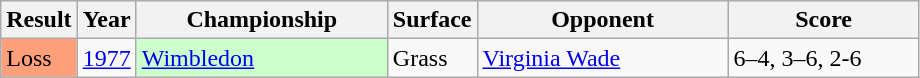<table class="sortable wikitable">
<tr>
<th style="width:40px">Result</th>
<th style="width:30px">Year</th>
<th style="width:160px">Championship</th>
<th style="width:50px">Surface</th>
<th style="width:160px">Opponent</th>
<th style="width:120px" class="unsortable">Score</th>
</tr>
<tr>
<td style="background:#ffa07a;">Loss</td>
<td><a href='#'>1977</a></td>
<td style="background:#cfc;"><a href='#'>Wimbledon</a></td>
<td>Grass</td>
<td> <a href='#'>Virginia Wade</a></td>
<td>6–4, 3–6, 2-6</td>
</tr>
</table>
